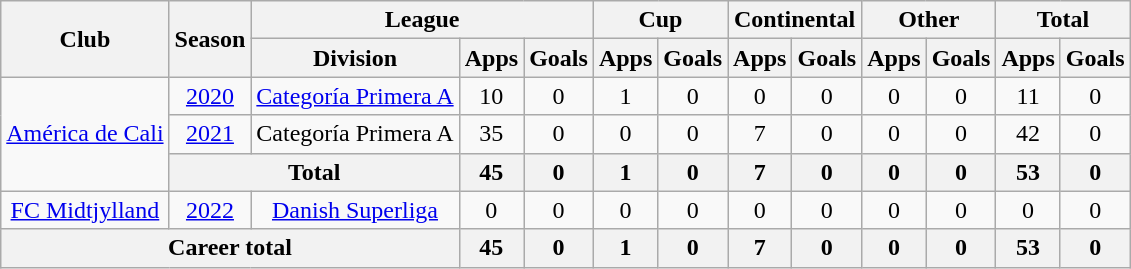<table class="wikitable" style="text-align:center">
<tr>
<th rowspan="2">Club</th>
<th rowspan="2">Season</th>
<th colspan="3">League</th>
<th colspan="2">Cup</th>
<th colspan="2">Continental</th>
<th colspan="2">Other</th>
<th colspan="2">Total</th>
</tr>
<tr>
<th>Division</th>
<th>Apps</th>
<th>Goals</th>
<th>Apps</th>
<th>Goals</th>
<th>Apps</th>
<th>Goals</th>
<th>Apps</th>
<th>Goals</th>
<th>Apps</th>
<th>Goals</th>
</tr>
<tr>
<td rowspan="3"><a href='#'>América de Cali</a></td>
<td><a href='#'>2020</a></td>
<td><a href='#'>Categoría Primera A</a></td>
<td>10</td>
<td>0</td>
<td>1</td>
<td>0</td>
<td>0</td>
<td>0</td>
<td>0</td>
<td>0</td>
<td>11</td>
<td>0</td>
</tr>
<tr>
<td><a href='#'>2021</a></td>
<td>Categoría Primera A</td>
<td>35</td>
<td>0</td>
<td>0</td>
<td>0</td>
<td>7</td>
<td>0</td>
<td>0</td>
<td>0</td>
<td>42</td>
<td>0</td>
</tr>
<tr>
<th colspan="2">Total</th>
<th>45</th>
<th>0</th>
<th>1</th>
<th>0</th>
<th>7</th>
<th>0</th>
<th>0</th>
<th>0</th>
<th>53</th>
<th>0</th>
</tr>
<tr>
<td><a href='#'>FC Midtjylland</a></td>
<td><a href='#'>2022</a></td>
<td><a href='#'>Danish Superliga</a></td>
<td>0</td>
<td>0</td>
<td>0</td>
<td>0</td>
<td>0</td>
<td>0</td>
<td>0</td>
<td>0</td>
<td>0</td>
<td>0</td>
</tr>
<tr>
<th colspan="3">Career total</th>
<th>45</th>
<th>0</th>
<th>1</th>
<th>0</th>
<th>7</th>
<th>0</th>
<th>0</th>
<th>0</th>
<th>53</th>
<th>0</th>
</tr>
</table>
